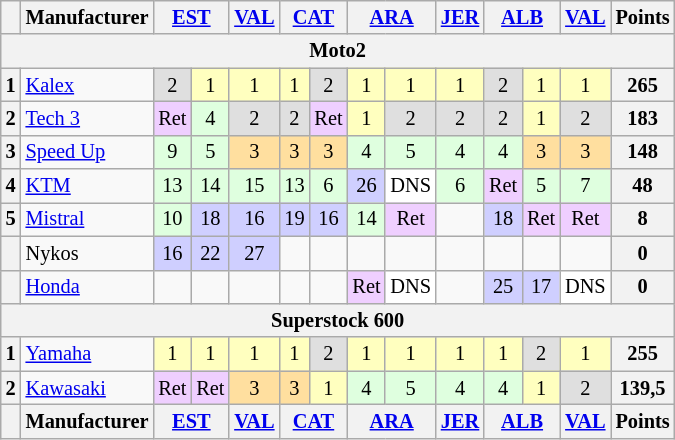<table class="wikitable" style="font-size:85%; text-align:center;">
<tr>
<th></th>
<th>Manufacturer</th>
<th colspan=2><a href='#'>EST</a><br></th>
<th><a href='#'>VAL</a><br></th>
<th colspan=2><a href='#'>CAT</a><br></th>
<th colspan=2><a href='#'>ARA</a><br></th>
<th><a href='#'>JER</a><br></th>
<th colspan=2><a href='#'>ALB</a><br></th>
<th><a href='#'>VAL</a><br></th>
<th>Points</th>
</tr>
<tr>
<th colspan=14>Moto2</th>
</tr>
<tr>
<th>1</th>
<td align=left> <a href='#'>Kalex</a></td>
<td style="background:#dfdfdf;">2</td>
<td style="background:#ffffbf;">1</td>
<td style="background:#ffffbf;">1</td>
<td style="background:#ffffbf;">1</td>
<td style="background:#dfdfdf;">2</td>
<td style="background:#ffffbf;">1</td>
<td style="background:#ffffbf;">1</td>
<td style="background:#ffffbf;">1</td>
<td style="background:#dfdfdf;">2</td>
<td style="background:#ffffbf;">1</td>
<td style="background:#ffffbf;">1</td>
<th>265</th>
</tr>
<tr>
<th>2</th>
<td align=left> <a href='#'>Tech 3</a></td>
<td style="background:#efcfff;">Ret</td>
<td style="background:#dfffdf;">4</td>
<td style="background:#dfdfdf;">2</td>
<td style="background:#dfdfdf;">2</td>
<td style="background:#efcfff;">Ret</td>
<td style="background:#ffffbf;">1</td>
<td style="background:#dfdfdf;">2</td>
<td style="background:#dfdfdf;">2</td>
<td style="background:#dfdfdf;">2</td>
<td style="background:#ffffbf;">1</td>
<td style="background:#dfdfdf;">2</td>
<th>183</th>
</tr>
<tr>
<th>3</th>
<td align=left> <a href='#'>Speed Up</a></td>
<td style="background:#dfffdf;">9</td>
<td style="background:#dfffdf;">5</td>
<td style="background:#ffdf9f;">3</td>
<td style="background:#ffdf9f;">3</td>
<td style="background:#ffdf9f;">3</td>
<td style="background:#dfffdf;">4</td>
<td style="background:#dfffdf;">5</td>
<td style="background:#dfffdf;">4</td>
<td style="background:#dfffdf;">4</td>
<td style="background:#ffdf9f;">3</td>
<td style="background:#ffdf9f;">3</td>
<th>148</th>
</tr>
<tr>
<th>4</th>
<td align=left> <a href='#'>KTM</a></td>
<td style="background:#dfffdf;">13</td>
<td style="background:#dfffdf;">14</td>
<td style="background:#dfffdf;">15</td>
<td style="background:#dfffdf;">13</td>
<td style="background:#dfffdf;">6</td>
<td style="background:#cfcfff;">26</td>
<td style="background:#ffffff;">DNS</td>
<td style="background:#dfffdf;">6</td>
<td style="background:#efcfff;">Ret</td>
<td style="background:#dfffdf;">5</td>
<td style="background:#dfffdf;">7</td>
<th>48</th>
</tr>
<tr>
<th>5</th>
<td align=left> <a href='#'>Mistral</a></td>
<td style="background:#dfffdf;">10</td>
<td style="background:#cfcfff;">18</td>
<td style="background:#cfcfff;">16</td>
<td style="background:#cfcfff;">19</td>
<td style="background:#cfcfff;">16</td>
<td style="background:#dfffdf;">14</td>
<td style="background:#efcfff;">Ret</td>
<td></td>
<td style="background:#cfcfff;">18</td>
<td style="background:#efcfff;">Ret</td>
<td style="background:#efcfff;">Ret</td>
<th>8</th>
</tr>
<tr>
<th></th>
<td align=left> Nykos</td>
<td style="background:#cfcfff;">16</td>
<td style="background:#cfcfff;">22</td>
<td style="background:#cfcfff;">27</td>
<td></td>
<td></td>
<td></td>
<td></td>
<td></td>
<td></td>
<td></td>
<td></td>
<th>0</th>
</tr>
<tr>
<th></th>
<td align=left> <a href='#'>Honda</a></td>
<td></td>
<td></td>
<td></td>
<td></td>
<td></td>
<td style="background:#efcfff;">Ret</td>
<td style="background:#ffffff;">DNS</td>
<td></td>
<td style="background:#cfcfff;">25</td>
<td style="background:#cfcfff;">17</td>
<td style="background:#ffffff;">DNS</td>
<th>0</th>
</tr>
<tr>
<th colspan=14>Superstock 600</th>
</tr>
<tr>
<th>1</th>
<td align=left> <a href='#'>Yamaha</a></td>
<td style="background:#ffffbf;">1</td>
<td style="background:#ffffbf;">1</td>
<td style="background:#ffffbf;">1</td>
<td style="background:#ffffbf;">1</td>
<td style="background:#dfdfdf;">2</td>
<td style="background:#ffffbf;">1</td>
<td style="background:#ffffbf;">1</td>
<td style="background:#ffffbf;">1</td>
<td style="background:#ffffbf;">1</td>
<td style="background:#dfdfdf;">2</td>
<td style="background:#ffffbf;">1</td>
<th>255</th>
</tr>
<tr>
<th>2</th>
<td align=left> <a href='#'>Kawasaki</a></td>
<td style="background:#efcfff;">Ret</td>
<td style="background:#efcfff;">Ret</td>
<td style="background:#ffdf9f;">3</td>
<td style="background:#ffdf9f;">3</td>
<td style="background:#ffffbf;">1</td>
<td style="background:#dfffdf;">4</td>
<td style="background:#dfffdf;">5</td>
<td style="background:#dfffdf;">4</td>
<td style="background:#dfffdf;">4</td>
<td style="background:#ffffbf;">1</td>
<td style="background:#dfdfdf;">2</td>
<th>139,5</th>
</tr>
<tr>
<th></th>
<th>Manufacturer</th>
<th colspan=2><a href='#'>EST</a><br></th>
<th><a href='#'>VAL</a><br></th>
<th colspan=2><a href='#'>CAT</a><br></th>
<th colspan=2><a href='#'>ARA</a><br></th>
<th><a href='#'>JER</a><br></th>
<th colspan=2><a href='#'>ALB</a><br></th>
<th><a href='#'>VAL</a><br></th>
<th>Points</th>
</tr>
</table>
